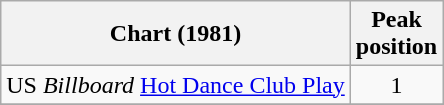<table class="wikitable sortable">
<tr>
<th>Chart (1981)</th>
<th>Peak<br>position</th>
</tr>
<tr>
<td>US <em>Billboard</em> <a href='#'>Hot Dance Club Play</a></td>
<td align="center">1</td>
</tr>
<tr>
</tr>
</table>
